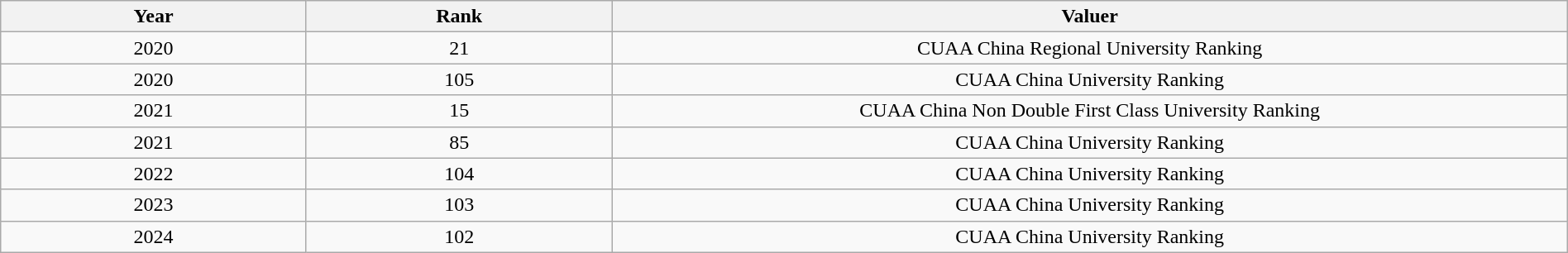<table class="wikitable sortable" width="100%">
<tr>
<th width="8%">Year</th>
<th width="8%">Rank</th>
<th width="25%">Valuer</th>
</tr>
<tr>
<td align="center">2020</td>
<td align="center">21</td>
<td align="center">CUAA China Regional University Ranking</td>
</tr>
<tr>
<td align="center">2020</td>
<td align="center">105</td>
<td align="center">CUAA China University Ranking</td>
</tr>
<tr>
<td align="center">2021</td>
<td align="center">15</td>
<td align="center">CUAA China Non Double First Class University Ranking</td>
</tr>
<tr>
<td align="center">2021</td>
<td align="center">85</td>
<td align="center">CUAA China University Ranking</td>
</tr>
<tr>
<td align="center">2022</td>
<td align="center">104</td>
<td align="center">CUAA China University Ranking</td>
</tr>
<tr>
<td align="center">2023</td>
<td align="center">103</td>
<td align="center">CUAA China University Ranking</td>
</tr>
<tr>
<td align="center">2024</td>
<td align="center">102</td>
<td align="center">CUAA China University Ranking</td>
</tr>
</table>
